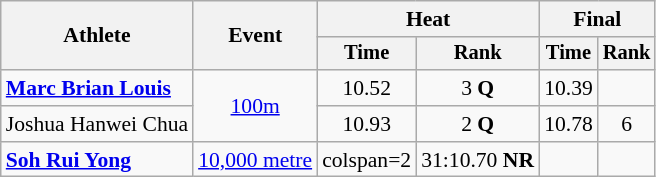<table class="wikitable" style="font-size:90%; text-align:center">
<tr>
<th rowspan="2">Athlete</th>
<th rowspan="2">Event</th>
<th colspan="2">Heat</th>
<th colspan="2">Final</th>
</tr>
<tr style="font-size:95%">
<th>Time</th>
<th>Rank</th>
<th>Time</th>
<th>Rank</th>
</tr>
<tr align="center">
<td align="left"><strong><a href='#'>Marc Brian Louis</a></strong></td>
<td rowspan="2"><a href='#'>100m</a></td>
<td>10.52</td>
<td>3 <strong>Q</strong></td>
<td>10.39</td>
<td></td>
</tr>
<tr align="center">
<td align="left">Joshua Hanwei Chua</td>
<td>10.93</td>
<td>2 <strong>Q</strong></td>
<td>10.78</td>
<td>6</td>
</tr>
<tr align="center">
<td align="left"><strong><a href='#'>Soh Rui Yong</a></strong></td>
<td><a href='#'>10,000 metre</a></td>
<td>colspan=2 </td>
<td>31:10.70 <strong>NR</strong></td>
<td></td>
</tr>
</table>
